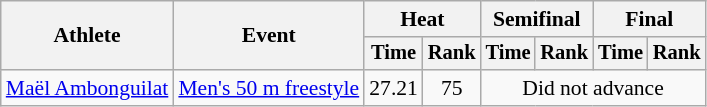<table class=wikitable style="font-size:90%">
<tr>
<th rowspan="2">Athlete</th>
<th rowspan="2">Event</th>
<th colspan="2">Heat</th>
<th colspan="2">Semifinal</th>
<th colspan="2">Final</th>
</tr>
<tr style="font-size:95%">
<th>Time</th>
<th>Rank</th>
<th>Time</th>
<th>Rank</th>
<th>Time</th>
<th>Rank</th>
</tr>
<tr align=center>
<td align=left><a href='#'>Maël Ambonguilat</a></td>
<td align=left><a href='#'>Men's 50 m freestyle</a></td>
<td>27.21</td>
<td>75</td>
<td colspan=4>Did not advance</td>
</tr>
</table>
